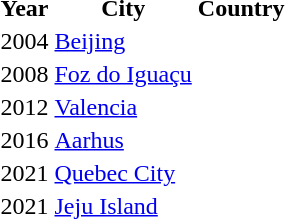<table>
<tr>
<th>Year</th>
<th>City</th>
<th>Country</th>
</tr>
<tr>
<td>2004</td>
<td><a href='#'>Beijing</a></td>
<td></td>
</tr>
<tr>
<td>2008</td>
<td><a href='#'>Foz do Iguaçu</a></td>
<td></td>
</tr>
<tr>
<td>2012</td>
<td><a href='#'>Valencia</a></td>
<td></td>
</tr>
<tr>
<td>2016</td>
<td><a href='#'>Aarhus</a></td>
<td></td>
</tr>
<tr>
<td>2021</td>
<td><a href='#'>Quebec City</a></td>
<td></td>
</tr>
<tr>
<td>2021</td>
<td><a href='#'>Jeju Island</a></td>
<td></td>
</tr>
</table>
